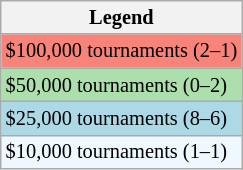<table class="wikitable" style="font-size:85%">
<tr>
<th>Legend</th>
</tr>
<tr style="background:#f88379;">
<td>$100,000 tournaments (2–1)</td>
</tr>
<tr style="background:#addfad;">
<td>$50,000 tournaments (0–2)</td>
</tr>
<tr style="background:lightblue;">
<td>$25,000 tournaments (8–6)</td>
</tr>
<tr style="background:#f0f8ff;">
<td>$10,000 tournaments (1–1)</td>
</tr>
</table>
